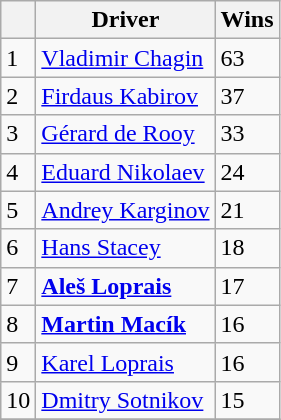<table class="wikitable">
<tr>
<th></th>
<th>Driver</th>
<th>Wins</th>
</tr>
<tr>
<td>1</td>
<td> <a href='#'>Vladimir Chagin</a></td>
<td>63</td>
</tr>
<tr>
<td>2</td>
<td> <a href='#'>Firdaus Kabirov</a></td>
<td>37</td>
</tr>
<tr>
<td>3</td>
<td> <a href='#'>Gérard de Rooy</a></td>
<td>33</td>
</tr>
<tr>
<td>4</td>
<td> <a href='#'>Eduard Nikolaev</a></td>
<td>24</td>
</tr>
<tr>
<td>5</td>
<td> <a href='#'>Andrey Karginov</a></td>
<td>21</td>
</tr>
<tr>
<td>6</td>
<td> <a href='#'>Hans Stacey</a></td>
<td>18</td>
</tr>
<tr>
<td>7</td>
<td> <strong><a href='#'>Aleš Loprais</a></strong></td>
<td>17</td>
</tr>
<tr>
<td>8</td>
<td> <strong><a href='#'>Martin Macík</a></strong></td>
<td>16</td>
</tr>
<tr>
<td>9</td>
<td> <a href='#'>Karel Loprais</a></td>
<td>16</td>
</tr>
<tr>
<td>10</td>
<td> <a href='#'>Dmitry Sotnikov</a></td>
<td>15</td>
</tr>
<tr>
</tr>
</table>
